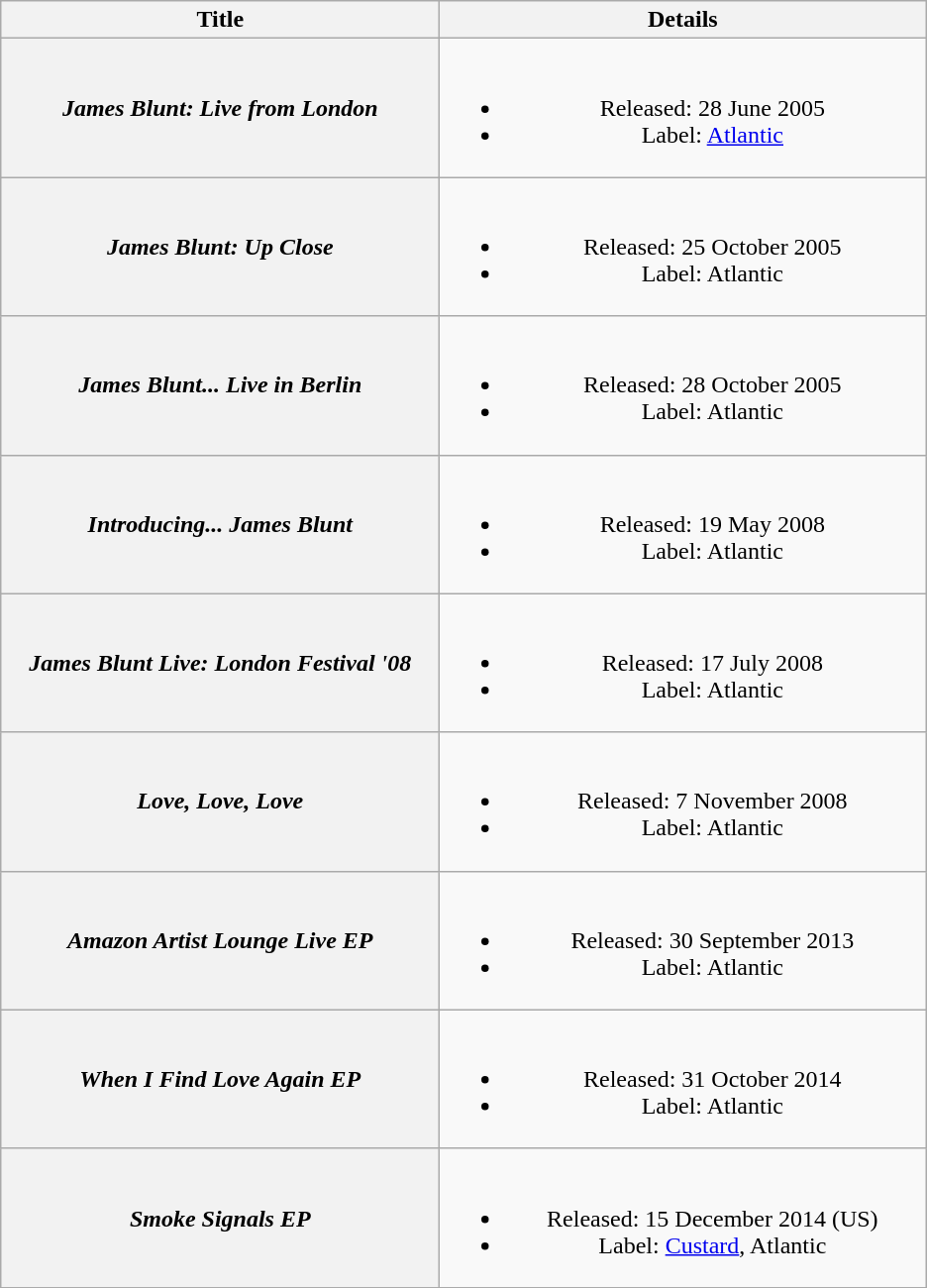<table class="wikitable plainrowheaders" style="text-align:center;" border="1">
<tr>
<th scope="col" style="width:18em;">Title</th>
<th scope="col" style="width:20em;">Details</th>
</tr>
<tr>
<th scope="row"><em>James Blunt: Live from London</em></th>
<td><br><ul><li>Released: 28 June 2005</li><li>Label: <a href='#'>Atlantic</a></li></ul></td>
</tr>
<tr>
<th scope="row"><em>James Blunt: Up Close</em></th>
<td><br><ul><li>Released: 25 October 2005</li><li>Label: Atlantic</li></ul></td>
</tr>
<tr>
<th scope="row"><em>James Blunt... Live in Berlin</em></th>
<td><br><ul><li>Released: 28 October 2005</li><li>Label: Atlantic</li></ul></td>
</tr>
<tr>
<th scope="row"><em>Introducing... James Blunt</em></th>
<td><br><ul><li>Released: 19 May 2008</li><li>Label: Atlantic</li></ul></td>
</tr>
<tr>
<th scope="row"><em>James Blunt Live: London Festival '08</em></th>
<td><br><ul><li>Released: 17 July 2008</li><li>Label: Atlantic</li></ul></td>
</tr>
<tr>
<th scope="row"><em>Love, Love, Love</em></th>
<td><br><ul><li>Released: 7 November 2008</li><li>Label: Atlantic</li></ul></td>
</tr>
<tr>
<th scope="row"><em>Amazon Artist Lounge Live EP</em></th>
<td><br><ul><li>Released: 30 September 2013</li><li>Label: Atlantic</li></ul></td>
</tr>
<tr>
<th scope="row"><em>When I Find Love Again EP</em></th>
<td><br><ul><li>Released: 31 October 2014</li><li>Label: Atlantic</li></ul></td>
</tr>
<tr>
<th scope="row"><em>Smoke Signals EP</em></th>
<td><br><ul><li>Released: 15 December 2014 (US)</li><li>Label: <a href='#'>Custard</a>, Atlantic</li></ul></td>
</tr>
</table>
